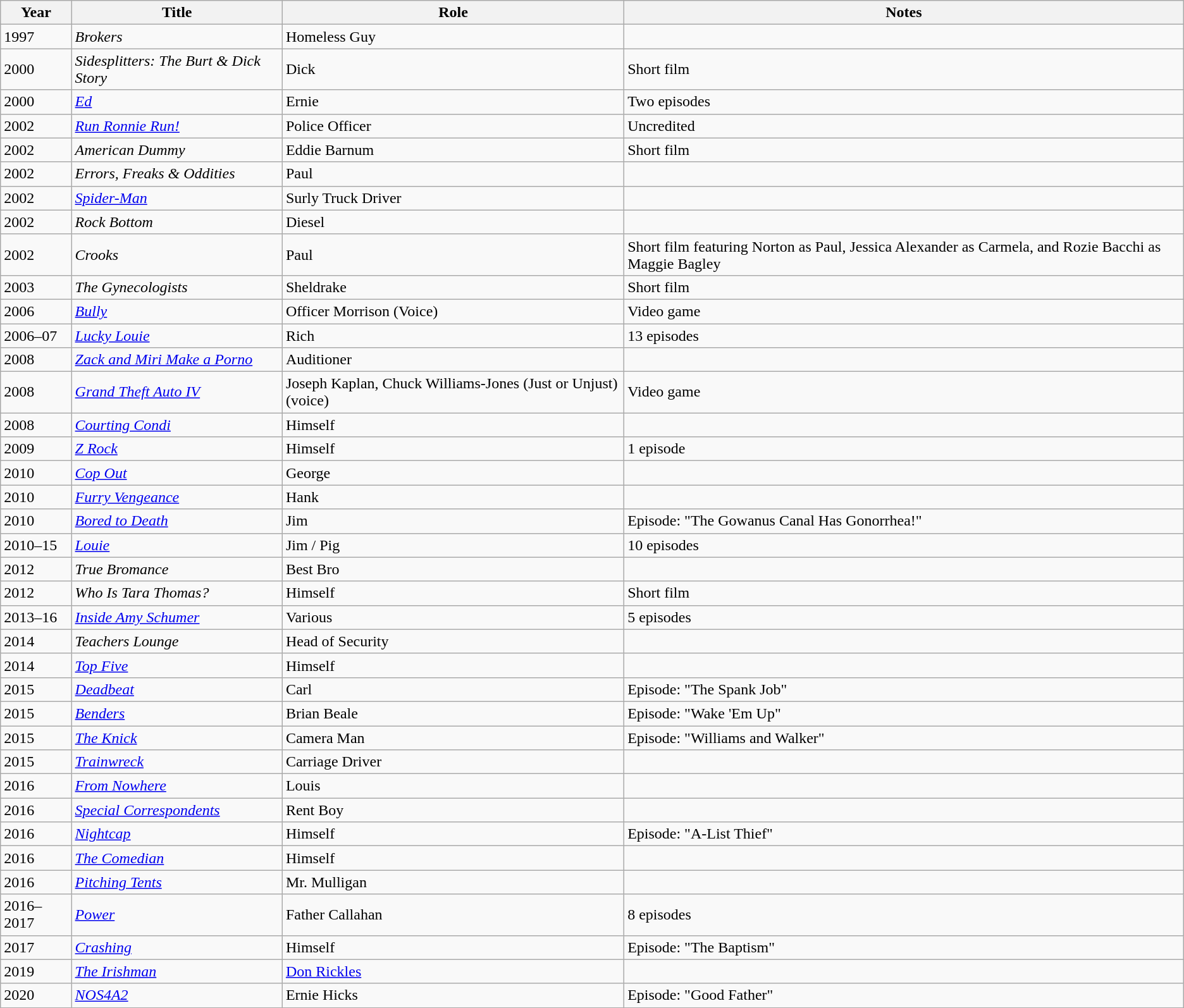<table class="wikitable sortable plainrwheaders">
<tr>
<th>Year</th>
<th>Title</th>
<th>Role</th>
<th class="unsortable">Notes</th>
</tr>
<tr>
<td>1997</td>
<td><em>Brokers</em></td>
<td>Homeless Guy</td>
<td></td>
</tr>
<tr>
<td>2000</td>
<td><em>Sidesplitters: The Burt & Dick Story</em></td>
<td>Dick</td>
<td>Short film</td>
</tr>
<tr>
<td>2000</td>
<td><em><a href='#'>Ed</a></em></td>
<td>Ernie</td>
<td>Two episodes</td>
</tr>
<tr>
<td>2002</td>
<td><em><a href='#'>Run Ronnie Run!</a></em></td>
<td>Police Officer</td>
<td>Uncredited</td>
</tr>
<tr>
<td>2002</td>
<td><em>American Dummy</em></td>
<td>Eddie Barnum</td>
<td>Short film</td>
</tr>
<tr>
<td>2002</td>
<td><em>Errors, Freaks & Oddities</em></td>
<td>Paul</td>
<td></td>
</tr>
<tr>
<td>2002</td>
<td><em><a href='#'>Spider-Man</a></em></td>
<td>Surly Truck Driver</td>
<td></td>
</tr>
<tr>
<td>2002</td>
<td><em>Rock Bottom</em></td>
<td>Diesel</td>
<td></td>
</tr>
<tr>
<td>2002</td>
<td><em>Crooks</em></td>
<td>Paul</td>
<td>Short film featuring Norton as Paul, Jessica Alexander as Carmela, and Rozie Bacchi as Maggie Bagley</td>
</tr>
<tr>
<td>2003</td>
<td><em>The Gynecologists</em></td>
<td>Sheldrake</td>
<td>Short film</td>
</tr>
<tr>
<td>2006</td>
<td><em><a href='#'>Bully</a></em></td>
<td>Officer Morrison (Voice)</td>
<td>Video game</td>
</tr>
<tr>
<td>2006–07</td>
<td><em><a href='#'>Lucky Louie</a></em></td>
<td>Rich</td>
<td>13 episodes</td>
</tr>
<tr>
<td>2008</td>
<td><em><a href='#'>Zack and Miri Make a Porno</a></em></td>
<td>Auditioner</td>
<td></td>
</tr>
<tr>
<td>2008</td>
<td><em><a href='#'>Grand Theft Auto IV</a></em></td>
<td>Joseph Kaplan, Chuck Williams-Jones (Just or Unjust) (voice)</td>
<td>Video game</td>
</tr>
<tr>
<td>2008</td>
<td><em><a href='#'>Courting Condi</a></em></td>
<td>Himself</td>
<td></td>
</tr>
<tr>
<td>2009</td>
<td><em><a href='#'>Z Rock</a></em></td>
<td>Himself</td>
<td>1 episode</td>
</tr>
<tr>
<td>2010</td>
<td><em><a href='#'>Cop Out</a></em></td>
<td>George</td>
<td></td>
</tr>
<tr>
<td>2010</td>
<td><em><a href='#'>Furry Vengeance</a></em></td>
<td>Hank</td>
<td></td>
</tr>
<tr>
<td>2010</td>
<td><em><a href='#'>Bored to Death</a></em></td>
<td>Jim</td>
<td>Episode: "The Gowanus Canal Has Gonorrhea!"</td>
</tr>
<tr>
<td>2010–15</td>
<td><em><a href='#'>Louie</a></em></td>
<td>Jim / Pig</td>
<td>10 episodes</td>
</tr>
<tr>
<td>2012</td>
<td><em>True Bromance</em></td>
<td>Best Bro</td>
<td></td>
</tr>
<tr>
<td>2012</td>
<td><em>Who Is Tara Thomas?</em></td>
<td>Himself</td>
<td>Short film</td>
</tr>
<tr>
<td>2013–16</td>
<td><em><a href='#'>Inside Amy Schumer</a></em></td>
<td>Various</td>
<td>5 episodes</td>
</tr>
<tr>
<td>2014</td>
<td><em>Teachers Lounge</em></td>
<td>Head of Security</td>
<td></td>
</tr>
<tr>
<td>2014</td>
<td><em><a href='#'>Top Five</a></em></td>
<td>Himself</td>
<td></td>
</tr>
<tr>
<td>2015</td>
<td><em><a href='#'>Deadbeat</a></em></td>
<td>Carl</td>
<td>Episode: "The Spank Job"</td>
</tr>
<tr>
<td>2015</td>
<td><em><a href='#'>Benders</a></em></td>
<td>Brian Beale</td>
<td>Episode: "Wake 'Em Up"</td>
</tr>
<tr>
<td>2015</td>
<td><em><a href='#'>The Knick</a></em></td>
<td>Camera Man</td>
<td>Episode: "Williams and Walker"</td>
</tr>
<tr>
<td>2015</td>
<td><em><a href='#'>Trainwreck</a></em></td>
<td>Carriage Driver</td>
<td></td>
</tr>
<tr>
<td>2016</td>
<td><em><a href='#'>From Nowhere</a></em></td>
<td>Louis</td>
<td></td>
</tr>
<tr>
<td>2016</td>
<td><em><a href='#'>Special Correspondents</a></em></td>
<td>Rent Boy</td>
<td></td>
</tr>
<tr>
<td>2016</td>
<td><a href='#'><em>Nightcap</em></a></td>
<td>Himself</td>
<td>Episode: "A-List Thief"</td>
</tr>
<tr>
<td>2016</td>
<td><a href='#'><em>The Comedian</em></a></td>
<td>Himself</td>
<td></td>
</tr>
<tr>
<td>2016</td>
<td><em><a href='#'>Pitching Tents</a></em></td>
<td>Mr. Mulligan</td>
<td></td>
</tr>
<tr>
<td>2016–2017</td>
<td><em><a href='#'>Power</a></em></td>
<td>Father Callahan</td>
<td>8 episodes</td>
</tr>
<tr>
<td>2017</td>
<td><em><a href='#'>Crashing</a></em></td>
<td>Himself</td>
<td>Episode: "The Baptism"</td>
</tr>
<tr>
<td>2019</td>
<td><em><a href='#'>The Irishman</a></em></td>
<td><a href='#'>Don Rickles</a></td>
<td></td>
</tr>
<tr>
<td>2020</td>
<td><em><a href='#'>NOS4A2</a></em></td>
<td>Ernie Hicks</td>
<td>Episode: "Good Father"</td>
</tr>
</table>
